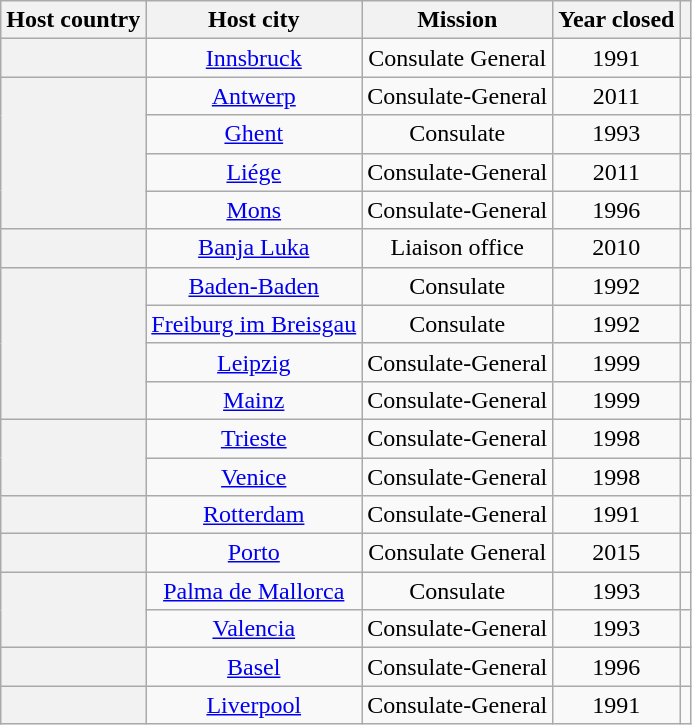<table class="wikitable plainrowheaders" style="text-align:center;">
<tr>
<th scope="col">Host country</th>
<th scope="col">Host city</th>
<th scope="col">Mission</th>
<th scope="col">Year closed</th>
<th scope="col"></th>
</tr>
<tr>
<th scope="row"></th>
<td><a href='#'>Innsbruck</a></td>
<td>Consulate General</td>
<td>1991</td>
<td></td>
</tr>
<tr>
<th scope="row" rowspan="4"></th>
<td><a href='#'>Antwerp</a></td>
<td>Consulate-General</td>
<td>2011</td>
<td></td>
</tr>
<tr>
<td><a href='#'>Ghent</a></td>
<td>Consulate</td>
<td>1993</td>
<td></td>
</tr>
<tr>
<td><a href='#'>Liége</a></td>
<td>Consulate-General</td>
<td>2011</td>
<td></td>
</tr>
<tr>
<td><a href='#'>Mons</a></td>
<td>Consulate-General</td>
<td>1996</td>
<td></td>
</tr>
<tr>
<th scope="row"></th>
<td><a href='#'>Banja Luka</a></td>
<td>Liaison office</td>
<td>2010</td>
<td></td>
</tr>
<tr>
<th scope="row" rowspan="4"></th>
<td><a href='#'>Baden-Baden</a></td>
<td>Consulate</td>
<td>1992</td>
<td></td>
</tr>
<tr>
<td><a href='#'>Freiburg im Breisgau</a></td>
<td>Consulate</td>
<td>1992</td>
<td></td>
</tr>
<tr>
<td><a href='#'>Leipzig</a></td>
<td>Consulate-General</td>
<td>1999</td>
<td></td>
</tr>
<tr>
<td><a href='#'>Mainz</a></td>
<td>Consulate-General</td>
<td>1999</td>
<td></td>
</tr>
<tr>
<th scope="row" rowspan="2"></th>
<td><a href='#'>Trieste</a></td>
<td>Consulate-General</td>
<td>1998</td>
<td></td>
</tr>
<tr>
<td><a href='#'>Venice</a></td>
<td>Consulate-General</td>
<td>1998</td>
<td></td>
</tr>
<tr>
<th scope="row"></th>
<td><a href='#'>Rotterdam</a></td>
<td>Consulate-General</td>
<td>1991</td>
<td></td>
</tr>
<tr>
<th scope="row"></th>
<td><a href='#'>Porto</a></td>
<td>Consulate General</td>
<td>2015</td>
<td></td>
</tr>
<tr>
<th scope="row" rowspan="2"></th>
<td><a href='#'>Palma de Mallorca</a></td>
<td>Consulate</td>
<td>1993</td>
<td></td>
</tr>
<tr>
<td><a href='#'>Valencia</a></td>
<td>Consulate-General</td>
<td>1993</td>
<td></td>
</tr>
<tr>
<th scope="row"></th>
<td><a href='#'>Basel</a></td>
<td>Consulate-General</td>
<td>1996</td>
<td></td>
</tr>
<tr>
<th scope="row"></th>
<td><a href='#'>Liverpool</a></td>
<td>Consulate-General</td>
<td>1991</td>
<td></td>
</tr>
</table>
